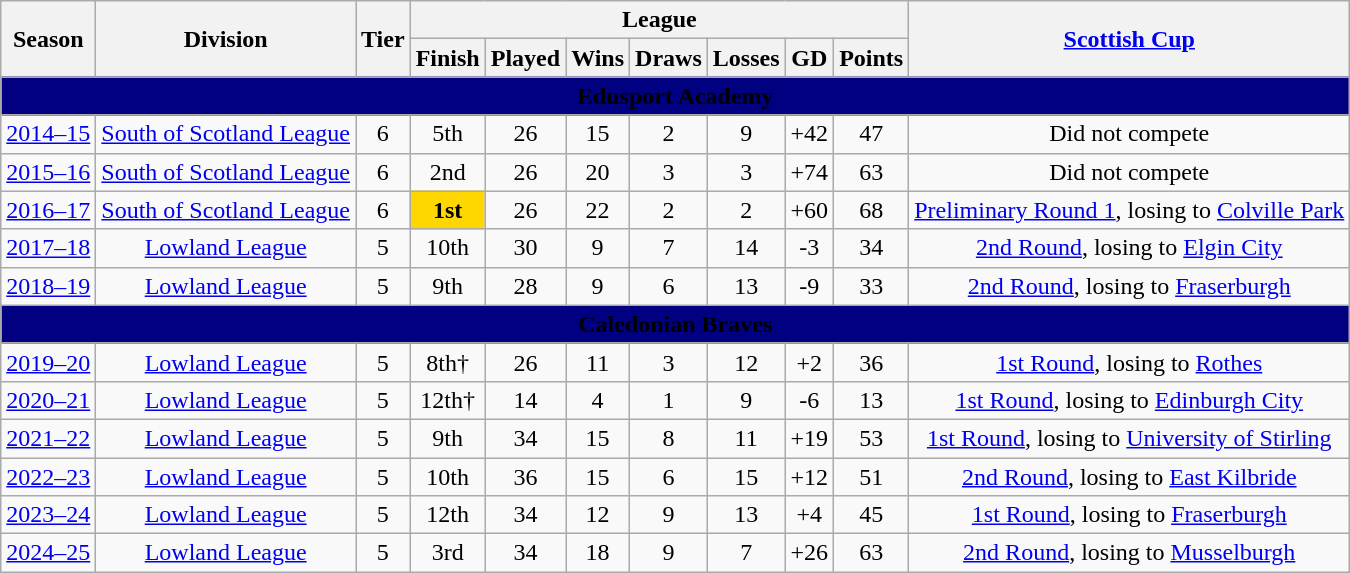<table class="wikitable">
<tr>
<th rowspan="2">Season</th>
<th rowspan="2">Division</th>
<th rowspan="2">Tier</th>
<th colspan="7">League</th>
<th rowspan="2"><a href='#'>Scottish Cup</a></th>
</tr>
<tr>
<th>Finish</th>
<th>Played</th>
<th>Wins</th>
<th>Draws</th>
<th>Losses</th>
<th>GD</th>
<th>Points</th>
</tr>
<tr>
<td colspan="12" align="center" bgcolor="navy"><span><strong>Edusport Academy</strong></span></td>
</tr>
<tr>
<td style="text-align:center;"><a href='#'>2014–15</a></td>
<td style="text-align:center;"><a href='#'>South of Scotland League</a></td>
<td style="text-align:center;">6</td>
<td style="text-align:center;">5th</td>
<td style="text-align:center;">26</td>
<td style="text-align:center;">15</td>
<td style="text-align:center;">2</td>
<td style="text-align:center;">9</td>
<td style="text-align:center;">+42</td>
<td style="text-align:center;">47</td>
<td style="text-align:center;">Did not compete</td>
</tr>
<tr>
<td style="text-align:center;"><a href='#'>2015–16</a></td>
<td style="text-align:center;"><a href='#'>South of Scotland League</a></td>
<td style="text-align:center;">6</td>
<td style="text-align:center;">2nd</td>
<td style="text-align:center;">26</td>
<td style="text-align:center;">20</td>
<td style="text-align:center;">3</td>
<td style="text-align:center;">3</td>
<td style="text-align:center;">+74</td>
<td style="text-align:center;">63</td>
<td style="text-align:center;">Did not compete</td>
</tr>
<tr>
<td style="text-align:center;"><a href='#'>2016–17</a></td>
<td style="text-align:center;"><a href='#'>South of Scotland League</a></td>
<td style="text-align:center;">6</td>
<td style="text-align:center;background-color:gold"><strong>1st</strong></td>
<td style="text-align:center;">26</td>
<td style="text-align:center;">22</td>
<td style="text-align:center;">2</td>
<td style="text-align:center;">2</td>
<td style="text-align:center;">+60</td>
<td style="text-align:center;">68</td>
<td style="text-align:center;"><a href='#'>Preliminary Round 1</a>, losing to <a href='#'>Colville Park</a></td>
</tr>
<tr>
<td style="text-align:center;"><a href='#'>2017–18</a></td>
<td style="text-align:center;"><a href='#'>Lowland League</a></td>
<td style="text-align:center;">5</td>
<td style="text-align:center;">10th</td>
<td style="text-align:center;">30</td>
<td style="text-align:center;">9</td>
<td style="text-align:center;">7</td>
<td style="text-align:center;">14</td>
<td style="text-align:center;">-3</td>
<td style="text-align:center;">34</td>
<td style="text-align:center;"><a href='#'>2nd Round</a>, losing to <a href='#'>Elgin City</a></td>
</tr>
<tr>
<td style="text-align:center;"><a href='#'>2018–19</a></td>
<td style="text-align:center;"><a href='#'>Lowland League</a></td>
<td style="text-align:center;">5</td>
<td style="text-align:center;">9th</td>
<td style="text-align:center;">28</td>
<td style="text-align:center;">9</td>
<td style="text-align:center;">6</td>
<td style="text-align:center;">13</td>
<td style="text-align:center;">-9</td>
<td style="text-align:center;">33</td>
<td style="text-align:center;"><a href='#'>2nd Round</a>, losing to <a href='#'>Fraserburgh</a></td>
</tr>
<tr>
<td colspan="12" align="center" bgcolor="navy"><span><strong>Caledonian Braves</strong></span></td>
</tr>
<tr>
<td style="text-align:center;"><a href='#'>2019–20</a></td>
<td style="text-align:center;"><a href='#'>Lowland League</a></td>
<td style="text-align:center;">5</td>
<td style="text-align:center;">8th†</td>
<td style="text-align:center;">26</td>
<td style="text-align:center;">11</td>
<td style="text-align:center;">3</td>
<td style="text-align:center;">12</td>
<td style="text-align:center;">+2</td>
<td style="text-align:center;">36</td>
<td style="text-align:center;"><a href='#'>1st Round</a>, losing to <a href='#'>Rothes</a></td>
</tr>
<tr>
<td style="text-align:center;"><a href='#'>2020–21</a></td>
<td style="text-align:center;"><a href='#'>Lowland League</a></td>
<td style="text-align:center;">5</td>
<td style="text-align:center;">12th†</td>
<td style="text-align:center;">14</td>
<td style="text-align:center;">4</td>
<td style="text-align:center;">1</td>
<td style="text-align:center;">9</td>
<td style="text-align:center;">-6</td>
<td style="text-align:center;">13</td>
<td style="text-align:center;"><a href='#'>1st Round</a>, losing to <a href='#'>Edinburgh City</a></td>
</tr>
<tr>
<td style="text-align:center;"><a href='#'>2021–22</a></td>
<td style="text-align:center;"><a href='#'>Lowland League</a></td>
<td style="text-align:center;">5</td>
<td style="text-align:center;">9th</td>
<td style="text-align:center;">34</td>
<td style="text-align:center;">15</td>
<td style="text-align:center;">8</td>
<td style="text-align:center;">11</td>
<td style="text-align:center;">+19</td>
<td style="text-align:center;">53</td>
<td style="text-align:center;"><a href='#'>1st Round</a>, losing to <a href='#'>University of Stirling</a></td>
</tr>
<tr>
<td style="text-align:center;"><a href='#'>2022–23</a></td>
<td style="text-align:center;"><a href='#'>Lowland League</a></td>
<td style="text-align:center;">5</td>
<td style="text-align:center;">10th</td>
<td style="text-align:center;">36</td>
<td style="text-align:center;">15</td>
<td style="text-align:center;">6</td>
<td style="text-align:center;">15</td>
<td style="text-align:center;">+12</td>
<td style="text-align:center;">51</td>
<td style="text-align:center;"><a href='#'>2nd Round</a>, losing to <a href='#'>East Kilbride</a></td>
</tr>
<tr>
<td style="text-align:center;"><a href='#'>2023–24</a></td>
<td style="text-align:center;"><a href='#'>Lowland League</a></td>
<td style="text-align:center;">5</td>
<td style="text-align:center;">12th</td>
<td style="text-align:center;">34</td>
<td style="text-align:center;">12</td>
<td style="text-align:center;">9</td>
<td style="text-align:center;">13</td>
<td style="text-align:center;">+4</td>
<td style="text-align:center;">45</td>
<td style="text-align:center;"><a href='#'>1st Round</a>, losing to <a href='#'>Fraserburgh</a></td>
</tr>
<tr>
<td style="text-align:center;"><a href='#'>2024–25</a></td>
<td style="text-align:center;"><a href='#'>Lowland League</a></td>
<td style="text-align:center;">5</td>
<td style="text-align:center;">3rd</td>
<td style="text-align:center;">34</td>
<td style="text-align:center;">18</td>
<td style="text-align:center;">9</td>
<td style="text-align:center;">7</td>
<td style="text-align:center;">+26</td>
<td style="text-align:center;">63</td>
<td style="text-align:center;"><a href='#'>2nd Round</a>, losing to <a href='#'>Musselburgh</a></td>
</tr>
</table>
